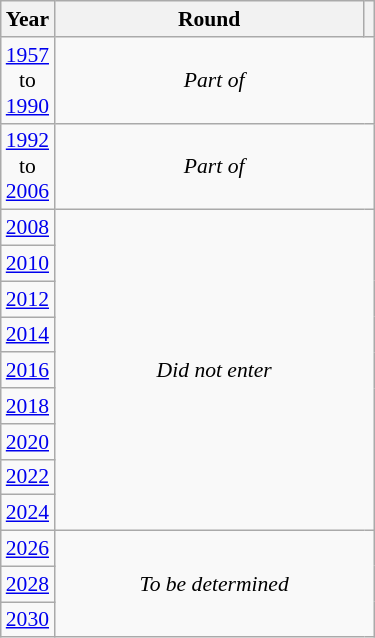<table class="wikitable" style="text-align: center; font-size:90%">
<tr>
<th>Year</th>
<th style="width:200px">Round</th>
<th></th>
</tr>
<tr>
<td><a href='#'>1957</a><br>to<br><a href='#'>1990</a></td>
<td colspan="2"><em>Part of </em></td>
</tr>
<tr>
<td><a href='#'>1992</a><br>to<br><a href='#'>2006</a></td>
<td colspan="2"><em>Part of </em></td>
</tr>
<tr>
<td><a href='#'>2008</a></td>
<td colspan="2" rowspan="9"><em>Did not enter</em></td>
</tr>
<tr>
<td><a href='#'>2010</a></td>
</tr>
<tr>
<td><a href='#'>2012</a></td>
</tr>
<tr>
<td><a href='#'>2014</a></td>
</tr>
<tr>
<td><a href='#'>2016</a></td>
</tr>
<tr>
<td><a href='#'>2018</a></td>
</tr>
<tr>
<td><a href='#'>2020</a></td>
</tr>
<tr>
<td><a href='#'>2022</a></td>
</tr>
<tr>
<td><a href='#'>2024</a></td>
</tr>
<tr>
<td><a href='#'>2026</a></td>
<td colspan="2" rowspan="3"><em>To be determined</em></td>
</tr>
<tr>
<td><a href='#'>2028</a></td>
</tr>
<tr>
<td><a href='#'>2030</a></td>
</tr>
</table>
